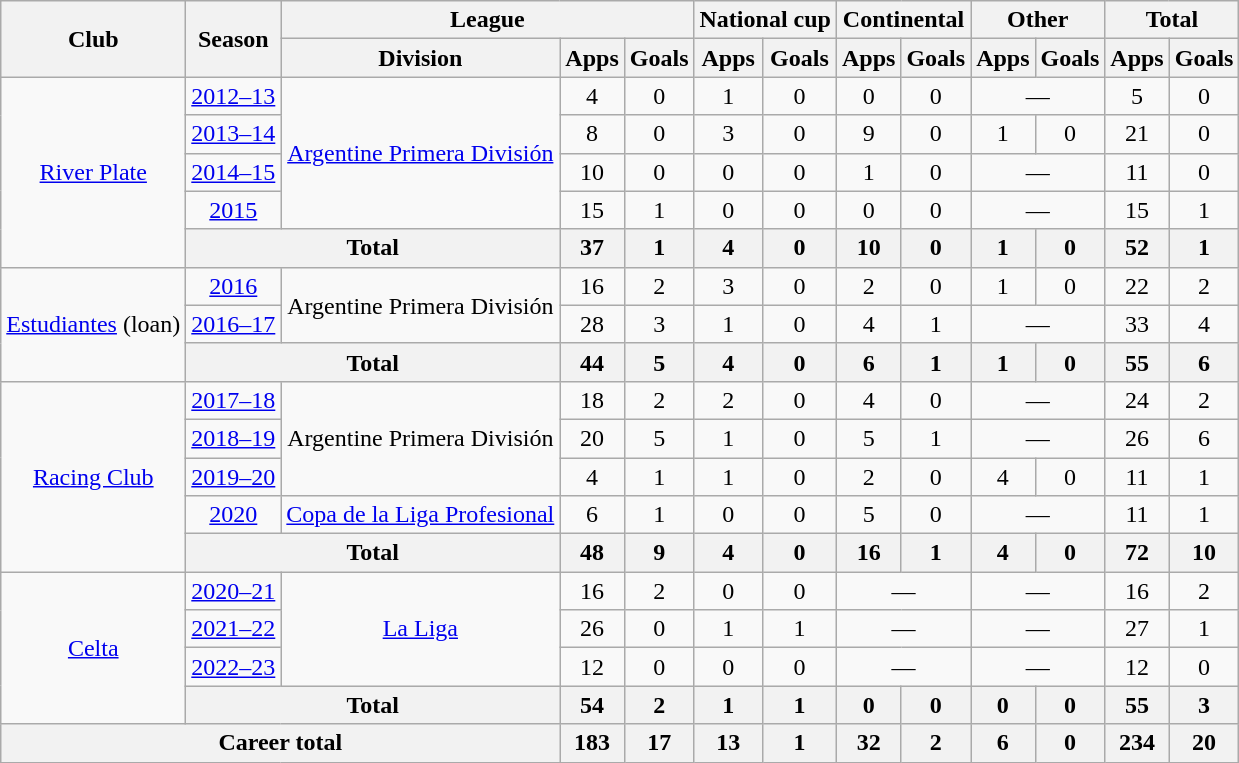<table class="wikitable" style="text-align:center">
<tr>
<th rowspan="2">Club</th>
<th rowspan="2">Season</th>
<th colspan="3">League</th>
<th colspan="2">National cup</th>
<th colspan="2">Continental</th>
<th colspan="2">Other</th>
<th colspan="2">Total</th>
</tr>
<tr>
<th>Division</th>
<th>Apps</th>
<th>Goals</th>
<th>Apps</th>
<th>Goals</th>
<th>Apps</th>
<th>Goals</th>
<th>Apps</th>
<th>Goals</th>
<th>Apps</th>
<th>Goals</th>
</tr>
<tr>
<td rowspan="5"><a href='#'>River Plate</a></td>
<td><a href='#'>2012–13</a></td>
<td rowspan="4"><a href='#'>Argentine Primera División</a></td>
<td>4</td>
<td>0</td>
<td>1</td>
<td>0</td>
<td>0</td>
<td>0</td>
<td colspan="2">—</td>
<td>5</td>
<td>0</td>
</tr>
<tr>
<td><a href='#'>2013–14</a></td>
<td>8</td>
<td>0</td>
<td>3</td>
<td>0</td>
<td>9</td>
<td>0</td>
<td>1</td>
<td>0</td>
<td>21</td>
<td>0</td>
</tr>
<tr>
<td><a href='#'>2014–15</a></td>
<td>10</td>
<td>0</td>
<td>0</td>
<td>0</td>
<td>1</td>
<td>0</td>
<td colspan="2">—</td>
<td>11</td>
<td>0</td>
</tr>
<tr>
<td><a href='#'>2015</a></td>
<td>15</td>
<td>1</td>
<td>0</td>
<td>0</td>
<td>0</td>
<td>0</td>
<td colspan="2">—</td>
<td>15</td>
<td>1</td>
</tr>
<tr>
<th colspan="2">Total</th>
<th>37</th>
<th>1</th>
<th>4</th>
<th>0</th>
<th>10</th>
<th>0</th>
<th>1</th>
<th>0</th>
<th>52</th>
<th>1</th>
</tr>
<tr>
<td rowspan="3"><a href='#'>Estudiantes</a> (loan)</td>
<td><a href='#'>2016</a></td>
<td rowspan="2">Argentine Primera División</td>
<td>16</td>
<td>2</td>
<td>3</td>
<td>0</td>
<td>2</td>
<td>0</td>
<td>1</td>
<td>0</td>
<td>22</td>
<td>2</td>
</tr>
<tr>
<td><a href='#'>2016–17</a></td>
<td>28</td>
<td>3</td>
<td>1</td>
<td>0</td>
<td>4</td>
<td>1</td>
<td colspan="2">—</td>
<td>33</td>
<td>4</td>
</tr>
<tr>
<th colspan="2">Total</th>
<th>44</th>
<th>5</th>
<th>4</th>
<th>0</th>
<th>6</th>
<th>1</th>
<th>1</th>
<th>0</th>
<th>55</th>
<th>6</th>
</tr>
<tr>
<td rowspan="5"><a href='#'>Racing Club</a></td>
<td><a href='#'>2017–18</a></td>
<td rowspan="3">Argentine Primera División</td>
<td>18</td>
<td>2</td>
<td>2</td>
<td>0</td>
<td>4</td>
<td>0</td>
<td colspan="2">—</td>
<td>24</td>
<td>2</td>
</tr>
<tr>
<td><a href='#'>2018–19</a></td>
<td>20</td>
<td>5</td>
<td>1</td>
<td>0</td>
<td>5</td>
<td>1</td>
<td colspan="2">—</td>
<td>26</td>
<td>6</td>
</tr>
<tr>
<td><a href='#'>2019–20</a></td>
<td>4</td>
<td>1</td>
<td>1</td>
<td>0</td>
<td>2</td>
<td>0</td>
<td>4</td>
<td>0</td>
<td>11</td>
<td>1</td>
</tr>
<tr>
<td><a href='#'>2020</a></td>
<td><a href='#'>Copa de la Liga Profesional</a></td>
<td>6</td>
<td>1</td>
<td>0</td>
<td>0</td>
<td>5</td>
<td>0</td>
<td colspan="2">—</td>
<td>11</td>
<td>1</td>
</tr>
<tr>
<th colspan="2">Total</th>
<th>48</th>
<th>9</th>
<th>4</th>
<th>0</th>
<th>16</th>
<th>1</th>
<th>4</th>
<th>0</th>
<th>72</th>
<th>10</th>
</tr>
<tr>
<td rowspan="4"><a href='#'>Celta</a></td>
<td><a href='#'>2020–21</a></td>
<td rowspan="3"><a href='#'>La Liga</a></td>
<td>16</td>
<td>2</td>
<td>0</td>
<td>0</td>
<td colspan="2">—</td>
<td colspan="2">—</td>
<td>16</td>
<td>2</td>
</tr>
<tr>
<td><a href='#'>2021–22</a></td>
<td>26</td>
<td>0</td>
<td>1</td>
<td>1</td>
<td colspan="2">—</td>
<td colspan="2">—</td>
<td>27</td>
<td>1</td>
</tr>
<tr>
<td><a href='#'>2022–23</a></td>
<td>12</td>
<td>0</td>
<td>0</td>
<td>0</td>
<td colspan="2">—</td>
<td colspan="2">—</td>
<td>12</td>
<td>0</td>
</tr>
<tr>
<th colspan="2">Total</th>
<th>54</th>
<th>2</th>
<th>1</th>
<th>1</th>
<th>0</th>
<th>0</th>
<th>0</th>
<th>0</th>
<th>55</th>
<th>3</th>
</tr>
<tr>
<th colspan="3">Career total</th>
<th>183</th>
<th>17</th>
<th>13</th>
<th>1</th>
<th>32</th>
<th>2</th>
<th>6</th>
<th>0</th>
<th>234</th>
<th>20</th>
</tr>
</table>
